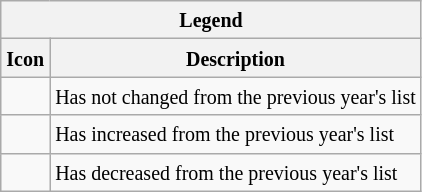<table class="wikitable">
<tr>
<th colspan="2"><small>Legend</small></th>
</tr>
<tr>
<th><small> Icon</small></th>
<th><small> Description</small></th>
</tr>
<tr>
<td></td>
<td><small>Has not changed from the previous year's list</small></td>
</tr>
<tr>
<td></td>
<td><small>Has increased from the previous year's list</small></td>
</tr>
<tr>
<td></td>
<td><small>Has decreased from the previous year's list</small></td>
</tr>
</table>
